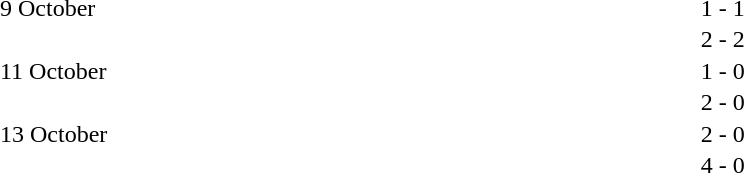<table cellspacing=1 width=85%>
<tr>
<th width=15%></th>
<th width=25%></th>
<th width=10%></th>
<th width=25%></th>
<th width=25%></th>
</tr>
<tr>
<td>9 October</td>
<td align=right></td>
<td align=center>1 - 1</td>
<td></td>
</tr>
<tr>
<td></td>
<td align=right></td>
<td align=center>2 - 2</td>
<td></td>
</tr>
<tr>
<td>11 October</td>
<td align=right></td>
<td align=center>1 - 0</td>
<td></td>
</tr>
<tr>
<td></td>
<td align=right></td>
<td align=center>2 - 0</td>
<td></td>
</tr>
<tr>
<td>13 October</td>
<td align=right></td>
<td align=center>2 - 0</td>
<td></td>
</tr>
<tr>
<td></td>
<td align=right></td>
<td align=center>4 - 0</td>
<td></td>
</tr>
</table>
